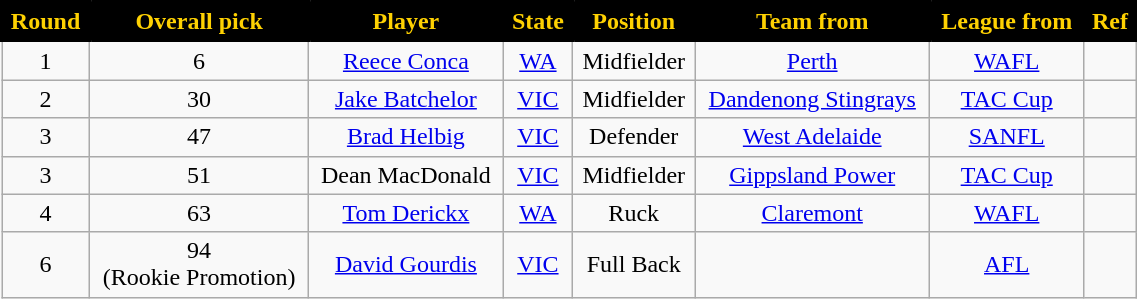<table class="wikitable" style="text-align:center; font-size:100%; width:60%;">
<tr>
<th style="background:black; color:#FED102; border: solid black 2px;">Round</th>
<th style="background:black; color:#FED102; border: solid black 2px;">Overall pick</th>
<th style="background:black; color:#FED102; border: solid black 2px;">Player</th>
<th style="background:black; color:#FED102; border: solid black 2px;">State</th>
<th style="background:black; color:#FED102; border: solid black 2px;">Position</th>
<th style="background:black; color:#FED102; border: solid black 2px;">Team from</th>
<th style="background:black; color:#FED102; border: solid black 2px;">League from</th>
<th style="background:black; color:#FED102; border: solid black 2px;">Ref</th>
</tr>
<tr>
<td>1</td>
<td>6</td>
<td><a href='#'>Reece Conca</a></td>
<td><a href='#'>WA</a></td>
<td>Midfielder</td>
<td><a href='#'>Perth</a></td>
<td><a href='#'>WAFL</a></td>
<td></td>
</tr>
<tr>
<td>2</td>
<td>30</td>
<td><a href='#'>Jake Batchelor</a></td>
<td><a href='#'>VIC</a></td>
<td>Midfielder</td>
<td><a href='#'>Dandenong Stingrays</a></td>
<td><a href='#'>TAC Cup</a></td>
<td></td>
</tr>
<tr>
<td>3</td>
<td>47</td>
<td><a href='#'>Brad Helbig</a></td>
<td><a href='#'>VIC</a></td>
<td>Defender</td>
<td><a href='#'>West Adelaide</a></td>
<td><a href='#'>SANFL</a></td>
<td></td>
</tr>
<tr>
<td>3</td>
<td>51</td>
<td>Dean MacDonald</td>
<td><a href='#'>VIC</a></td>
<td>Midfielder</td>
<td><a href='#'>Gippsland Power</a></td>
<td><a href='#'>TAC Cup</a></td>
<td></td>
</tr>
<tr>
<td>4</td>
<td>63</td>
<td><a href='#'>Tom Derickx</a></td>
<td><a href='#'>WA</a></td>
<td>Ruck</td>
<td><a href='#'>Claremont</a></td>
<td><a href='#'>WAFL</a></td>
<td></td>
</tr>
<tr>
<td>6</td>
<td>94<br>(Rookie Promotion)</td>
<td><a href='#'>David Gourdis</a></td>
<td><a href='#'>VIC</a></td>
<td>Full Back</td>
<td></td>
<td><a href='#'>AFL</a></td>
<td></td>
</tr>
</table>
